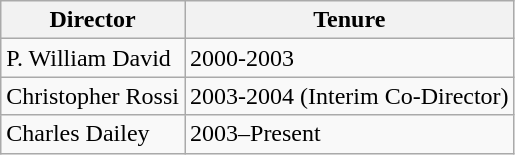<table class="wikitable">
<tr>
<th>Director</th>
<th>Tenure</th>
</tr>
<tr>
<td>P. William David</td>
<td>2000-2003</td>
</tr>
<tr>
<td>Christopher Rossi</td>
<td>2003-2004 (Interim Co-Director)</td>
</tr>
<tr>
<td>Charles Dailey</td>
<td>2003–Present</td>
</tr>
</table>
